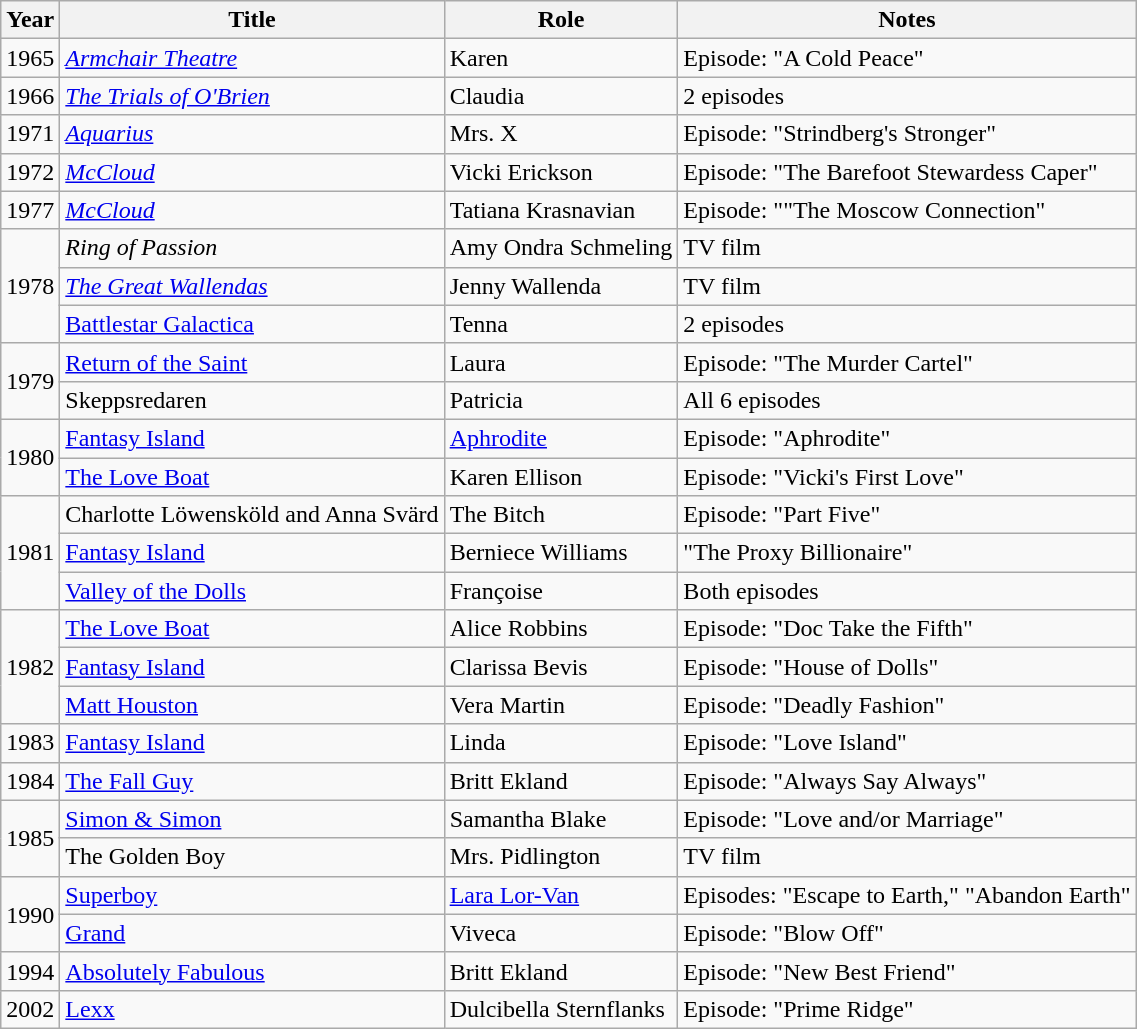<table class="wikitable sortable" style="min-width:30em".>
<tr>
<th>Year</th>
<th>Title</th>
<th>Role</th>
<th>Notes</th>
</tr>
<tr>
<td>1965</td>
<td><em><a href='#'>Armchair Theatre</a></em></td>
<td>Karen</td>
<td>Episode: "A Cold Peace"</td>
</tr>
<tr>
<td>1966</td>
<td><em><a href='#'>The Trials of O'Brien</a></em></td>
<td>Claudia</td>
<td>2 episodes</td>
</tr>
<tr>
<td>1971</td>
<td><em><a href='#'>Aquarius</a></em></td>
<td>Mrs. X</td>
<td>Episode: "Strindberg's Stronger"</td>
</tr>
<tr>
<td>1972</td>
<td><em><a href='#'>McCloud</a></em></td>
<td>Vicki Erickson</td>
<td>Episode: "The Barefoot Stewardess Caper"</td>
</tr>
<tr>
<td>1977</td>
<td><em><a href='#'>McCloud</a></em></td>
<td>Tatiana Krasnavian</td>
<td>Episode: ""The Moscow Connection"</td>
</tr>
<tr>
<td rowspan=3>1978</td>
<td><em>Ring of Passion</em></td>
<td>Amy Ondra Schmeling</td>
<td>TV film</td>
</tr>
<tr>
<td><em><a href='#'>The Great Wallendas</a></td>
<td>Jenny Wallenda</td>
<td>TV film</td>
</tr>
<tr>
<td></em><a href='#'>Battlestar Galactica</a><em></td>
<td>Tenna</td>
<td>2 episodes</td>
</tr>
<tr>
<td rowspan=2>1979</td>
<td></em><a href='#'>Return of the Saint</a><em></td>
<td>Laura</td>
<td>Episode: "The Murder Cartel"</td>
</tr>
<tr>
<td></em>Skeppsredaren<em></td>
<td>Patricia</td>
<td>All 6 episodes</td>
</tr>
<tr>
<td rowspan=2>1980</td>
<td></em><a href='#'>Fantasy Island</a><em></td>
<td><a href='#'>Aphrodite</a></td>
<td>Episode: "Aphrodite"</td>
</tr>
<tr>
<td></em><a href='#'>The Love Boat</a><em></td>
<td>Karen Ellison</td>
<td>Episode: "Vicki's First Love"</td>
</tr>
<tr>
<td rowspan=3>1981</td>
<td></em>Charlotte Löwensköld and Anna Svärd<em></td>
<td>The Bitch</td>
<td>Episode: "Part Five"</td>
</tr>
<tr>
<td></em><a href='#'>Fantasy Island</a><em></td>
<td>Berniece Williams</td>
<td>"The Proxy Billionaire"</td>
</tr>
<tr>
<td></em><a href='#'>Valley of the Dolls</a><em></td>
<td>Françoise</td>
<td>Both episodes</td>
</tr>
<tr>
<td rowspan=3>1982</td>
<td></em><a href='#'>The Love Boat</a><em></td>
<td>Alice Robbins</td>
<td>Episode:  "Doc Take the Fifth"</td>
</tr>
<tr>
<td></em><a href='#'>Fantasy Island</a><em></td>
<td>Clarissa Bevis</td>
<td>Episode: "House of Dolls"</td>
</tr>
<tr>
<td></em><a href='#'>Matt Houston</a><em></td>
<td>Vera Martin</td>
<td>Episode: "Deadly Fashion"</td>
</tr>
<tr>
<td>1983</td>
<td></em><a href='#'>Fantasy Island</a><em></td>
<td>Linda</td>
<td>Episode: "Love Island"</td>
</tr>
<tr>
<td>1984</td>
<td></em><a href='#'>The Fall Guy</a><em></td>
<td>Britt Ekland</td>
<td>Episode: "Always Say Always"</td>
</tr>
<tr>
<td rowspan=2>1985</td>
<td></em><a href='#'>Simon & Simon</a><em></td>
<td>Samantha Blake</td>
<td>Episode: "Love and/or Marriage"</td>
</tr>
<tr>
<td></em>The Golden Boy<em></td>
<td>Mrs. Pidlington</td>
<td>TV film</td>
</tr>
<tr>
<td rowspan=2>1990</td>
<td></em><a href='#'>Superboy</a><em></td>
<td><a href='#'>Lara Lor-Van</a></td>
<td>Episodes: "Escape to Earth," "Abandon Earth"</td>
</tr>
<tr>
<td></em><a href='#'>Grand</a><em></td>
<td>Viveca</td>
<td>Episode: "Blow Off"</td>
</tr>
<tr>
<td>1994</td>
<td></em><a href='#'>Absolutely Fabulous</a><em></td>
<td>Britt Ekland</td>
<td>Episode: "New Best Friend"</td>
</tr>
<tr>
<td>2002</td>
<td></em><a href='#'>Lexx</a><em></td>
<td>Dulcibella Sternflanks</td>
<td>Episode: "Prime Ridge"</td>
</tr>
</table>
